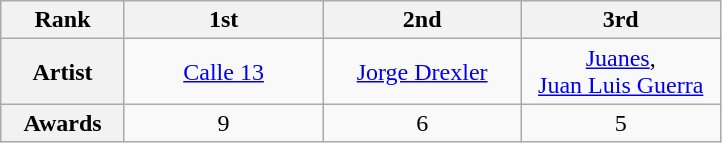<table class="wikitable" border="1">
<tr>
<th width="75">Rank</th>
<th width="125">1st</th>
<th width="125">2nd</th>
<th width="125">3rd</th>
</tr>
<tr align=center>
<th>Artist</th>
<td><a href='#'>Calle 13</a></td>
<td><a href='#'>Jorge Drexler</a></td>
<td><a href='#'>Juanes</a>,<br> <a href='#'>Juan Luis Guerra</a></td>
</tr>
<tr align=center>
<th>Awards</th>
<td>9</td>
<td>6</td>
<td>5</td>
</tr>
</table>
